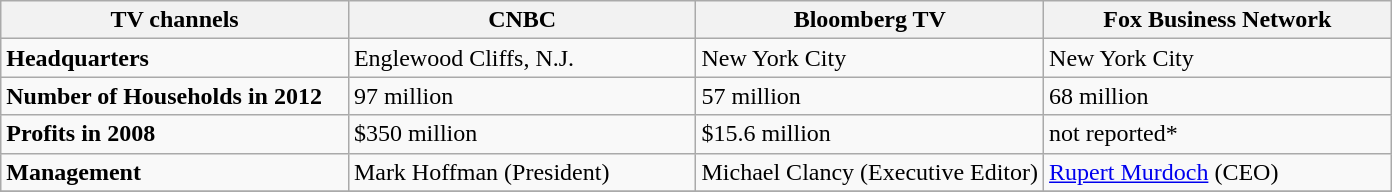<table class="wikitable">
<tr>
<th width="25%">TV channels</th>
<th width="25%">CNBC</th>
<th width="25%">Bloomberg TV</th>
<th width="25%">Fox Business Network</th>
</tr>
<tr>
<td><strong>Headquarters</strong></td>
<td>Englewood Cliffs, N.J.</td>
<td>New York City</td>
<td>New York City</td>
</tr>
<tr>
<td><strong>Number of Households in 2012</strong></td>
<td>97 million</td>
<td>57 million</td>
<td>68 million</td>
</tr>
<tr>
<td><strong>Profits in 2008</strong></td>
<td>$350 million</td>
<td>$15.6 million</td>
<td>not reported*</td>
</tr>
<tr>
<td><strong>Management</strong></td>
<td>Mark Hoffman (President)</td>
<td>Michael Clancy (Executive Editor)</td>
<td><a href='#'>Rupert Murdoch</a> (CEO)</td>
</tr>
<tr>
</tr>
</table>
